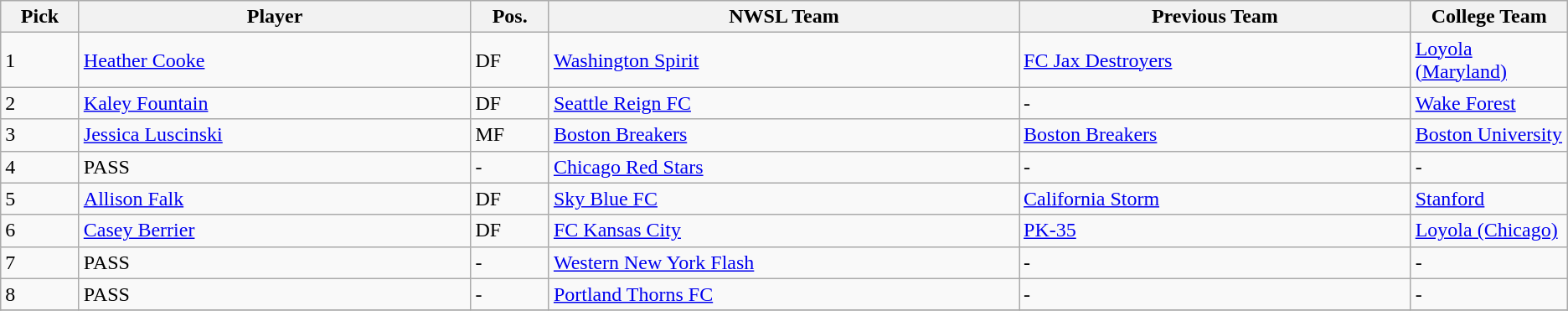<table class="wikitable">
<tr>
<th width="5%">Pick</th>
<th width="25%">Player</th>
<th width="5%">Pos.</th>
<th width="30%">NWSL Team</th>
<th width="25%">Previous Team</th>
<th width="25%">College Team</th>
</tr>
<tr>
<td>1</td>
<td><a href='#'>Heather Cooke</a></td>
<td>DF</td>
<td><a href='#'>Washington Spirit</a></td>
<td><a href='#'>FC Jax Destroyers</a></td>
<td><a href='#'>Loyola (Maryland)</a></td>
</tr>
<tr>
<td>2</td>
<td><a href='#'>Kaley Fountain</a></td>
<td>DF</td>
<td><a href='#'>Seattle Reign FC</a></td>
<td>-</td>
<td><a href='#'>Wake Forest</a></td>
</tr>
<tr>
<td>3</td>
<td><a href='#'>Jessica Luscinski</a></td>
<td>MF</td>
<td><a href='#'>Boston Breakers</a></td>
<td><a href='#'>Boston Breakers</a></td>
<td><a href='#'>Boston University</a></td>
</tr>
<tr>
<td>4</td>
<td>PASS</td>
<td>-</td>
<td><a href='#'>Chicago Red Stars</a></td>
<td>-</td>
<td>-</td>
</tr>
<tr>
<td>5</td>
<td><a href='#'>Allison Falk</a></td>
<td>DF</td>
<td><a href='#'>Sky Blue FC</a></td>
<td><a href='#'>California Storm</a></td>
<td><a href='#'>Stanford</a></td>
</tr>
<tr>
<td>6</td>
<td><a href='#'>Casey Berrier</a></td>
<td>DF</td>
<td><a href='#'>FC Kansas City</a></td>
<td><a href='#'>PK-35</a></td>
<td><a href='#'>Loyola (Chicago)</a></td>
</tr>
<tr>
<td>7</td>
<td>PASS</td>
<td>-</td>
<td><a href='#'>Western New York Flash</a></td>
<td>-</td>
<td>-</td>
</tr>
<tr>
<td>8</td>
<td>PASS</td>
<td>-</td>
<td><a href='#'>Portland Thorns FC</a></td>
<td>-</td>
<td>-</td>
</tr>
<tr>
</tr>
</table>
